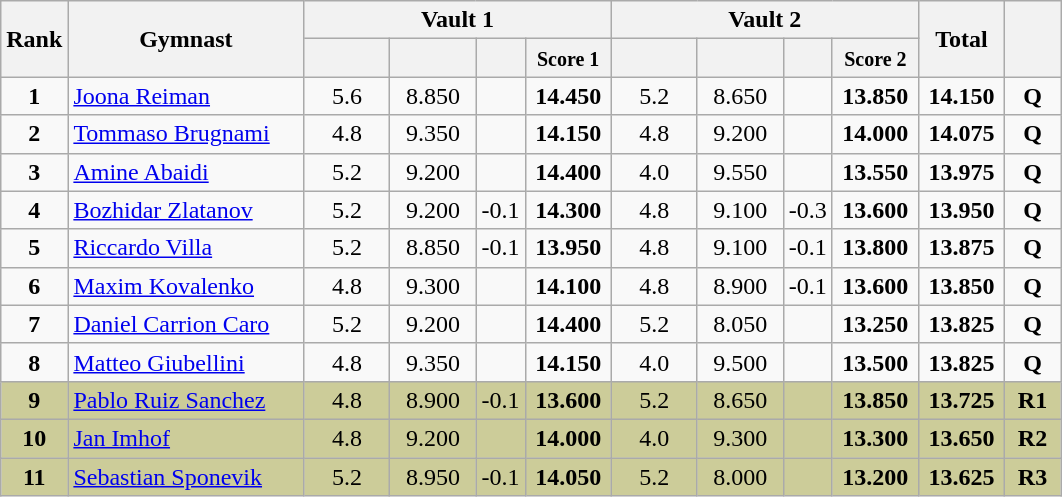<table style="text-align:center;" class="wikitable sortable">
<tr>
<th style="width:15px;" rowspan="2">Rank</th>
<th style="width:150px;" rowspan="2">Gymnast</th>
<th colspan="4">Vault 1</th>
<th colspan="4">Vault 2</th>
<th style="width:50px;" rowspan="2">Total</th>
<th style="width:30px;" rowspan="2"><small></small></th>
</tr>
<tr>
<th style="width:50px;"><small></small></th>
<th style="width:50px;"><small></small></th>
<th style="width:20px;"><small></small></th>
<th style="width:50px;"><small>Score 1</small></th>
<th style="width:50px;"><small></small></th>
<th style="width:50px;"><small></small></th>
<th style="width:20px;"><small></small></th>
<th style="width:50px;"><small>Score 2</small></th>
</tr>
<tr>
<td scope="row" style="text-align:center"><strong>1</strong></td>
<td align="left"> <a href='#'>Joona Reiman</a></td>
<td>5.6</td>
<td>8.850</td>
<td></td>
<td><strong>14.450</strong></td>
<td>5.2</td>
<td>8.650</td>
<td></td>
<td><strong>13.850</strong></td>
<td><strong>14.150</strong></td>
<td><strong>Q</strong></td>
</tr>
<tr>
<td scope="row" style="text-align:center"><strong>2</strong></td>
<td align="left"> <a href='#'>Tommaso Brugnami</a></td>
<td>4.8</td>
<td>9.350</td>
<td></td>
<td><strong>14.150</strong></td>
<td>4.8</td>
<td>9.200</td>
<td></td>
<td><strong>14.000</strong></td>
<td><strong>14.075</strong></td>
<td><strong>Q</strong></td>
</tr>
<tr>
<td scope="row" style="text-align:center"><strong>3</strong></td>
<td align="left"> <a href='#'>Amine Abaidi</a></td>
<td>5.2</td>
<td>9.200</td>
<td></td>
<td><strong>14.400</strong></td>
<td>4.0</td>
<td>9.550</td>
<td></td>
<td><strong>13.550</strong></td>
<td><strong>13.975</strong></td>
<td><strong>Q</strong></td>
</tr>
<tr>
<td scope="row" style="text-align:center"><strong>4</strong></td>
<td align="left"> <a href='#'>Bozhidar Zlatanov</a></td>
<td>5.2</td>
<td>9.200</td>
<td>-0.1</td>
<td><strong>14.300</strong></td>
<td>4.8</td>
<td>9.100</td>
<td>-0.3</td>
<td><strong>13.600</strong></td>
<td><strong>13.950</strong></td>
<td><strong>Q</strong></td>
</tr>
<tr>
<td scope="row" style="text-align:center"><strong>5</strong></td>
<td align="left"> <a href='#'>Riccardo Villa</a></td>
<td>5.2</td>
<td>8.850</td>
<td>-0.1</td>
<td><strong>13.950</strong></td>
<td>4.8</td>
<td>9.100</td>
<td>-0.1</td>
<td><strong>13.800</strong></td>
<td><strong>13.875</strong></td>
<td><strong>Q</strong></td>
</tr>
<tr>
<td scope="row" style="text-align:center"><strong>6</strong></td>
<td align="left"> <a href='#'>Maxim Kovalenko</a></td>
<td>4.8</td>
<td>9.300</td>
<td></td>
<td><strong>14.100</strong></td>
<td>4.8</td>
<td>8.900</td>
<td>-0.1</td>
<td><strong>13.600</strong></td>
<td><strong>13.850</strong></td>
<td><strong>Q</strong></td>
</tr>
<tr>
<td scope="row" style="text-align:center"><strong>7</strong></td>
<td align="left"> <a href='#'>Daniel Carrion Caro</a></td>
<td>5.2</td>
<td>9.200</td>
<td></td>
<td><strong>14.400</strong></td>
<td>5.2</td>
<td>8.050</td>
<td></td>
<td><strong>13.250</strong></td>
<td><strong>13.825</strong></td>
<td><strong>Q</strong></td>
</tr>
<tr>
<td scope="row" style="text-align:center"><strong>8</strong></td>
<td align="left"> <a href='#'>Matteo Giubellini</a></td>
<td>4.8</td>
<td>9.350</td>
<td></td>
<td><strong>14.150</strong></td>
<td>4.0</td>
<td>9.500</td>
<td></td>
<td><strong>13.500</strong></td>
<td><strong>13.825</strong></td>
<td><strong>Q</strong></td>
</tr>
<tr style="background:#cccc99;">
<td scope="row" style="text-align:center"><strong>9</strong></td>
<td align="left"> <a href='#'>Pablo Ruiz Sanchez</a></td>
<td>4.8</td>
<td>8.900</td>
<td>-0.1</td>
<td><strong>13.600</strong></td>
<td>5.2</td>
<td>8.650</td>
<td></td>
<td><strong>13.850</strong></td>
<td><strong>13.725</strong></td>
<td><strong>R1</strong></td>
</tr>
<tr style="background:#cccc99;">
<td scope="row" style="text-align:center"><strong>10</strong></td>
<td align="left"> <a href='#'>Jan Imhof</a></td>
<td>4.8</td>
<td>9.200</td>
<td></td>
<td><strong>14.000</strong></td>
<td>4.0</td>
<td>9.300</td>
<td></td>
<td><strong>13.300</strong></td>
<td><strong>13.650</strong></td>
<td><strong>R2</strong></td>
</tr>
<tr style="background:#cccc99;">
<td scope="row" style="text-align:center"><strong>11</strong></td>
<td align="left"> <a href='#'>Sebastian Sponevik</a></td>
<td>5.2</td>
<td>8.950</td>
<td>-0.1</td>
<td><strong>14.050</strong></td>
<td>5.2</td>
<td>8.000</td>
<td></td>
<td><strong>13.200</strong></td>
<td><strong>13.625</strong></td>
<td><strong>R3</strong></td>
</tr>
</table>
